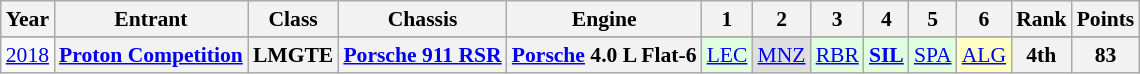<table class="wikitable" style="text-align:center; font-size:90%">
<tr>
<th>Year</th>
<th>Entrant</th>
<th>Class</th>
<th>Chassis</th>
<th>Engine</th>
<th>1</th>
<th>2</th>
<th>3</th>
<th>4</th>
<th>5</th>
<th>6</th>
<th>Rank</th>
<th>Points</th>
</tr>
<tr>
</tr>
<tr>
<td><a href='#'>2018</a></td>
<th><a href='#'>Proton Competition</a></th>
<th>LMGTE</th>
<th><a href='#'>Porsche 911 RSR</a></th>
<th><a href='#'>Porsche</a> 4.0 L Flat-6</th>
<td style="background:#DFFFDF;"><a href='#'>LEC</a><br></td>
<td style="background:#DFDFDF;"><a href='#'>MNZ</a><br></td>
<td style="background:#DFFFDF;"><a href='#'>RBR</a><br></td>
<td style="background:#DFFFDF;"><strong><a href='#'>SIL</a></strong><br></td>
<td style="background:#DFFFDF;"><a href='#'>SPA</a><br></td>
<td style="background:#FFFFBF;"><a href='#'>ALG</a><br></td>
<th>4th</th>
<th>83</th>
</tr>
</table>
